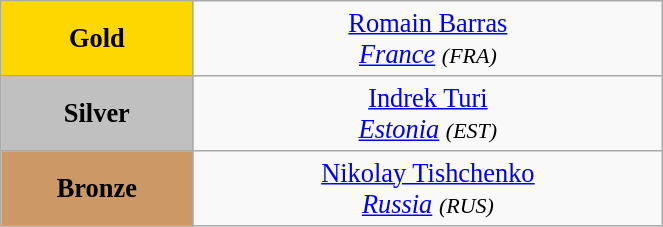<table class="wikitable" style=" text-align:center; font-size:110%;" width="35%">
<tr>
<td bgcolor="gold"><strong>Gold</strong></td>
<td> <a href='#'>Romain Barras</a><br><em><a href='#'>France</a> <small>(FRA)</small></em></td>
</tr>
<tr>
<td bgcolor="silver"><strong>Silver</strong></td>
<td> <a href='#'>Indrek Turi</a><br><em><a href='#'>Estonia</a> <small>(EST)</small></em></td>
</tr>
<tr>
<td bgcolor="CC9966"><strong>Bronze</strong></td>
<td> <a href='#'>Nikolay Tishchenko</a><br><em><a href='#'>Russia</a> <small>(RUS)</small></em></td>
</tr>
</table>
